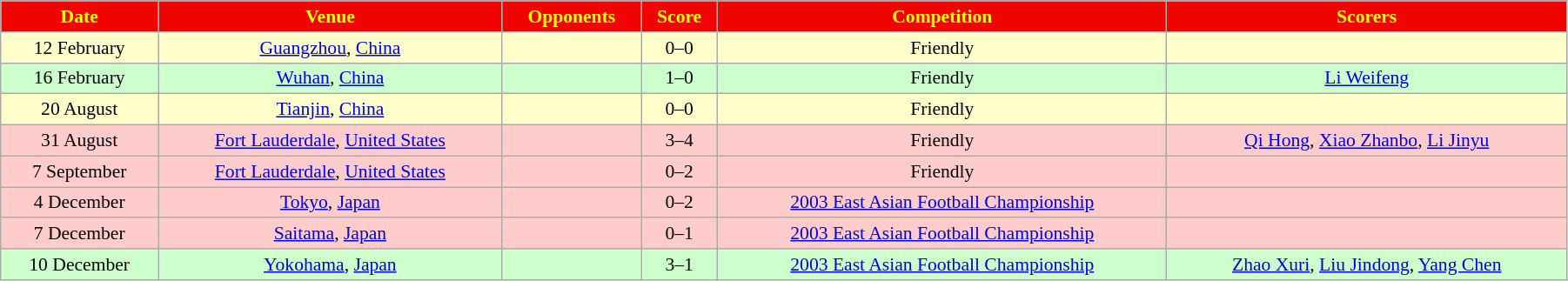<table width=95% class="wikitable" style="text-align: center; font-size: 90%">
<tr bgcolor=#F00300 style="color:yellow">
<td><strong>Date</strong></td>
<td><strong>Venue</strong></td>
<td><strong>Opponents</strong></td>
<td><strong>Score</strong></td>
<td><strong>Competition</strong></td>
<td><strong>Scorers</strong></td>
</tr>
<tr bgcolor=#FFFFCC>
<td>12 February</td>
<td><a href='#'>Guangzhou</a>, <a href='#'>China</a></td>
<td></td>
<td>0–0</td>
<td>Friendly</td>
<td></td>
</tr>
<tr bgcolor=#CCFFCC>
<td>16 February</td>
<td><a href='#'>Wuhan</a>, <a href='#'>China</a></td>
<td></td>
<td>1–0</td>
<td>Friendly</td>
<td><a href='#'>Li Weifeng</a></td>
</tr>
<tr bgcolor=#FFFFCC>
<td>20 August</td>
<td><a href='#'>Tianjin</a>, <a href='#'>China</a></td>
<td></td>
<td>0–0</td>
<td>Friendly</td>
<td></td>
</tr>
<tr bgcolor=#FFCCCC>
<td>31 August</td>
<td><a href='#'>Fort Lauderdale</a>, <a href='#'>United States</a></td>
<td></td>
<td>3–4</td>
<td>Friendly</td>
<td><a href='#'>Qi Hong</a>, <a href='#'>Xiao Zhanbo</a>, <a href='#'>Li Jinyu</a></td>
</tr>
<tr bgcolor=#FFCCCC>
<td>7 September</td>
<td><a href='#'>Fort Lauderdale</a>, <a href='#'>United States</a></td>
<td></td>
<td>0–2</td>
<td>Friendly</td>
<td></td>
</tr>
<tr bgcolor=#FFCCCC>
<td>4 December</td>
<td><a href='#'>Tokyo</a>, <a href='#'>Japan</a></td>
<td></td>
<td>0–2</td>
<td><a href='#'>2003 East Asian Football Championship</a></td>
<td></td>
</tr>
<tr bgcolor=#FFCCCC>
<td>7 December</td>
<td><a href='#'>Saitama</a>, <a href='#'>Japan</a></td>
<td></td>
<td>0–1</td>
<td><a href='#'>2003 East Asian Football Championship</a></td>
<td></td>
</tr>
<tr bgcolor=#CCFFCC>
<td>10 December</td>
<td><a href='#'>Yokohama</a>, <a href='#'>Japan</a></td>
<td></td>
<td>3–1</td>
<td><a href='#'>2003 East Asian Football Championship</a></td>
<td><a href='#'>Zhao Xuri</a>, <a href='#'>Liu Jindong</a>, <a href='#'>Yang Chen</a></td>
</tr>
</table>
